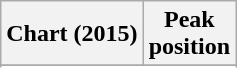<table class="wikitable">
<tr>
<th>Chart (2015)</th>
<th>Peak <br> position</th>
</tr>
<tr>
</tr>
<tr>
</tr>
</table>
